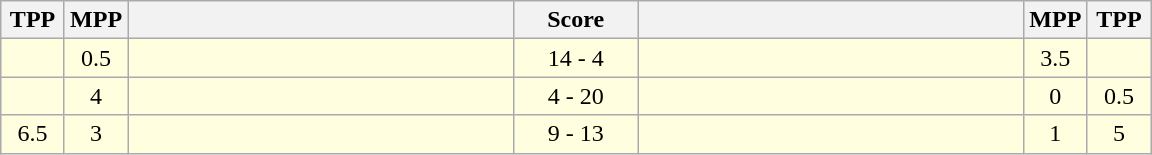<table class="wikitable" style="text-align: center;" |>
<tr>
<th width="35">TPP</th>
<th width="35">MPP</th>
<th width="250"></th>
<th width="75">Score</th>
<th width="250"></th>
<th width="35">MPP</th>
<th width="35">TPP</th>
</tr>
<tr bgcolor=lightyellow>
<td></td>
<td>0.5</td>
<td style="text-align:left;"><strong></strong></td>
<td>14 - 4</td>
<td style="text-align:left;"></td>
<td>3.5</td>
<td></td>
</tr>
<tr bgcolor=lightyellow>
<td></td>
<td>4</td>
<td style="text-align:left;"></td>
<td>4 - 20</td>
<td style="text-align:left;"><strong></strong></td>
<td>0</td>
<td>0.5</td>
</tr>
<tr bgcolor=lightyellow>
<td>6.5</td>
<td>3</td>
<td style="text-align:left;"></td>
<td>9 - 13</td>
<td style="text-align:left;"><strong></strong></td>
<td>1</td>
<td>5</td>
</tr>
</table>
